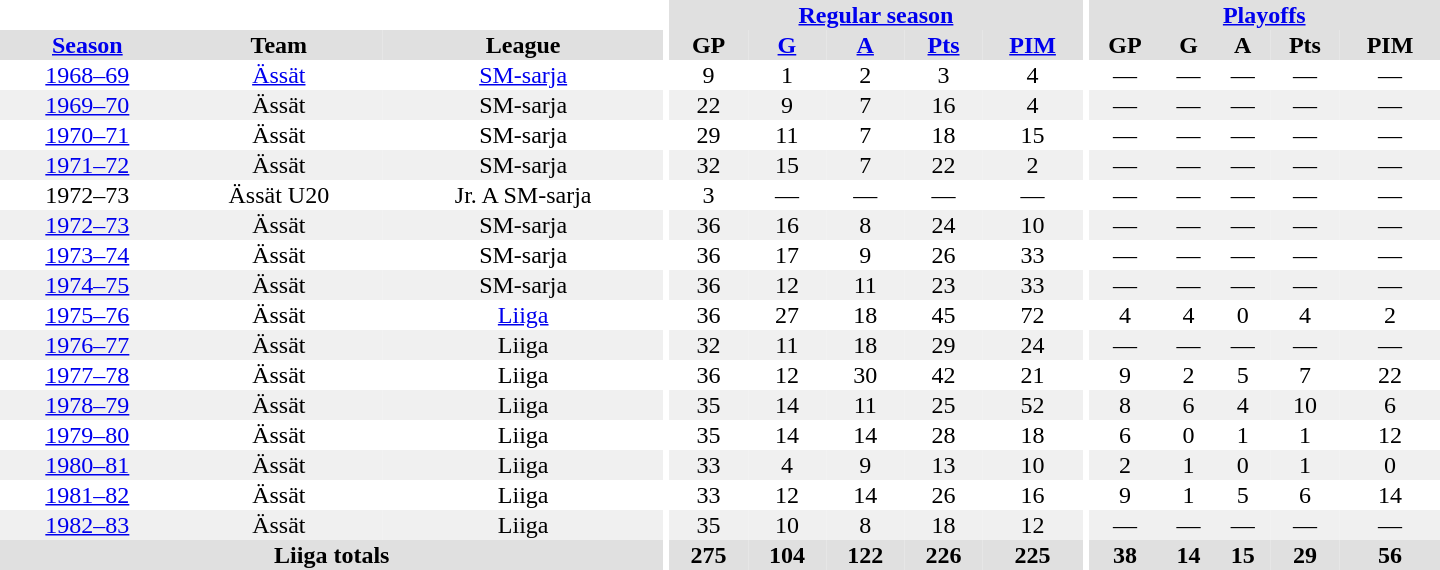<table border="0" cellpadding="1" cellspacing="0" style="text-align:center; width:60em">
<tr bgcolor="#e0e0e0">
<th colspan="3" bgcolor="#ffffff"></th>
<th rowspan="99" bgcolor="#ffffff"></th>
<th colspan="5"><a href='#'>Regular season</a></th>
<th rowspan="99" bgcolor="#ffffff"></th>
<th colspan="5"><a href='#'>Playoffs</a></th>
</tr>
<tr bgcolor="#e0e0e0">
<th><a href='#'>Season</a></th>
<th>Team</th>
<th>League</th>
<th>GP</th>
<th><a href='#'>G</a></th>
<th><a href='#'>A</a></th>
<th><a href='#'>Pts</a></th>
<th><a href='#'>PIM</a></th>
<th>GP</th>
<th>G</th>
<th>A</th>
<th>Pts</th>
<th>PIM</th>
</tr>
<tr>
<td><a href='#'>1968–69</a></td>
<td><a href='#'>Ässät</a></td>
<td><a href='#'>SM-sarja</a></td>
<td>9</td>
<td>1</td>
<td>2</td>
<td>3</td>
<td>4</td>
<td>—</td>
<td>—</td>
<td>—</td>
<td>—</td>
<td>—</td>
</tr>
<tr bgcolor="#f0f0f0">
<td><a href='#'>1969–70</a></td>
<td>Ässät</td>
<td>SM-sarja</td>
<td>22</td>
<td>9</td>
<td>7</td>
<td>16</td>
<td>4</td>
<td>—</td>
<td>—</td>
<td>—</td>
<td>—</td>
<td>—</td>
</tr>
<tr>
<td><a href='#'>1970–71</a></td>
<td>Ässät</td>
<td>SM-sarja</td>
<td>29</td>
<td>11</td>
<td>7</td>
<td>18</td>
<td>15</td>
<td>—</td>
<td>—</td>
<td>—</td>
<td>—</td>
<td>—</td>
</tr>
<tr bgcolor="#f0f0f0">
<td><a href='#'>1971–72</a></td>
<td>Ässät</td>
<td>SM-sarja</td>
<td>32</td>
<td>15</td>
<td>7</td>
<td>22</td>
<td>2</td>
<td>—</td>
<td>—</td>
<td>—</td>
<td>—</td>
<td>—</td>
</tr>
<tr>
<td>1972–73</td>
<td>Ässät U20</td>
<td>Jr. A SM-sarja</td>
<td>3</td>
<td>—</td>
<td>—</td>
<td>—</td>
<td>—</td>
<td>—</td>
<td>—</td>
<td>—</td>
<td>—</td>
<td>—</td>
</tr>
<tr bgcolor="#f0f0f0">
<td><a href='#'>1972–73</a></td>
<td>Ässät</td>
<td>SM-sarja</td>
<td>36</td>
<td>16</td>
<td>8</td>
<td>24</td>
<td>10</td>
<td>—</td>
<td>—</td>
<td>—</td>
<td>—</td>
<td>—</td>
</tr>
<tr>
<td><a href='#'>1973–74</a></td>
<td>Ässät</td>
<td>SM-sarja</td>
<td>36</td>
<td>17</td>
<td>9</td>
<td>26</td>
<td>33</td>
<td>—</td>
<td>—</td>
<td>—</td>
<td>—</td>
<td>—</td>
</tr>
<tr bgcolor="#f0f0f0">
<td><a href='#'>1974–75</a></td>
<td>Ässät</td>
<td>SM-sarja</td>
<td>36</td>
<td>12</td>
<td>11</td>
<td>23</td>
<td>33</td>
<td>—</td>
<td>—</td>
<td>—</td>
<td>—</td>
<td>—</td>
</tr>
<tr>
<td><a href='#'>1975–76</a></td>
<td>Ässät</td>
<td><a href='#'>Liiga</a></td>
<td>36</td>
<td>27</td>
<td>18</td>
<td>45</td>
<td>72</td>
<td>4</td>
<td>4</td>
<td>0</td>
<td>4</td>
<td>2</td>
</tr>
<tr bgcolor="#f0f0f0">
<td><a href='#'>1976–77</a></td>
<td>Ässät</td>
<td>Liiga</td>
<td>32</td>
<td>11</td>
<td>18</td>
<td>29</td>
<td>24</td>
<td>—</td>
<td>—</td>
<td>—</td>
<td>—</td>
<td>—</td>
</tr>
<tr>
<td><a href='#'>1977–78</a></td>
<td>Ässät</td>
<td>Liiga</td>
<td>36</td>
<td>12</td>
<td>30</td>
<td>42</td>
<td>21</td>
<td>9</td>
<td>2</td>
<td>5</td>
<td>7</td>
<td>22</td>
</tr>
<tr bgcolor="#f0f0f0">
<td><a href='#'>1978–79</a></td>
<td>Ässät</td>
<td>Liiga</td>
<td>35</td>
<td>14</td>
<td>11</td>
<td>25</td>
<td>52</td>
<td>8</td>
<td>6</td>
<td>4</td>
<td>10</td>
<td>6</td>
</tr>
<tr>
<td><a href='#'>1979–80</a></td>
<td>Ässät</td>
<td>Liiga</td>
<td>35</td>
<td>14</td>
<td>14</td>
<td>28</td>
<td>18</td>
<td>6</td>
<td>0</td>
<td>1</td>
<td>1</td>
<td>12</td>
</tr>
<tr bgcolor="#f0f0f0">
<td><a href='#'>1980–81</a></td>
<td>Ässät</td>
<td>Liiga</td>
<td>33</td>
<td>4</td>
<td>9</td>
<td>13</td>
<td>10</td>
<td>2</td>
<td>1</td>
<td>0</td>
<td>1</td>
<td>0</td>
</tr>
<tr>
<td><a href='#'>1981–82</a></td>
<td>Ässät</td>
<td>Liiga</td>
<td>33</td>
<td>12</td>
<td>14</td>
<td>26</td>
<td>16</td>
<td>9</td>
<td>1</td>
<td>5</td>
<td>6</td>
<td>14</td>
</tr>
<tr bgcolor="#f0f0f0">
<td><a href='#'>1982–83</a></td>
<td>Ässät</td>
<td>Liiga</td>
<td>35</td>
<td>10</td>
<td>8</td>
<td>18</td>
<td>12</td>
<td>—</td>
<td>—</td>
<td>—</td>
<td>—</td>
<td>—</td>
</tr>
<tr>
</tr>
<tr ALIGN="center" bgcolor="#e0e0e0">
<th colspan="3">Liiga totals</th>
<th ALIGN="center">275</th>
<th ALIGN="center">104</th>
<th ALIGN="center">122</th>
<th ALIGN="center">226</th>
<th ALIGN="center">225</th>
<th ALIGN="center">38</th>
<th ALIGN="center">14</th>
<th ALIGN="center">15</th>
<th ALIGN="center">29</th>
<th ALIGN="center">56</th>
</tr>
</table>
